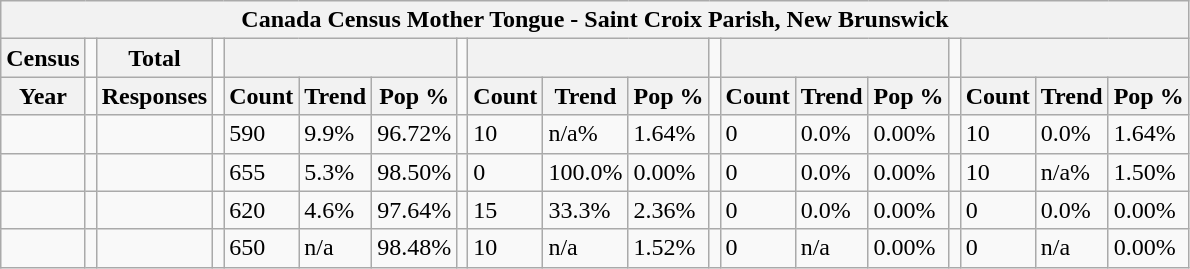<table class="wikitable">
<tr>
<th colspan="19">Canada Census Mother Tongue - Saint Croix Parish, New Brunswick</th>
</tr>
<tr>
<th>Census</th>
<td></td>
<th>Total</th>
<td colspan="1"></td>
<th colspan="3"></th>
<td colspan="1"></td>
<th colspan="3"></th>
<td colspan="1"></td>
<th colspan="3"></th>
<td colspan="1"></td>
<th colspan="3"></th>
</tr>
<tr>
<th>Year</th>
<td></td>
<th>Responses</th>
<td></td>
<th>Count</th>
<th>Trend</th>
<th>Pop %</th>
<td></td>
<th>Count</th>
<th>Trend</th>
<th>Pop %</th>
<td></td>
<th>Count</th>
<th>Trend</th>
<th>Pop %</th>
<td></td>
<th>Count</th>
<th>Trend</th>
<th>Pop %</th>
</tr>
<tr>
<td></td>
<td></td>
<td></td>
<td></td>
<td>590</td>
<td> 9.9%</td>
<td>96.72%</td>
<td></td>
<td>10</td>
<td> n/a%</td>
<td>1.64%</td>
<td></td>
<td>0</td>
<td> 0.0%</td>
<td>0.00%</td>
<td></td>
<td>10</td>
<td> 0.0%</td>
<td>1.64%</td>
</tr>
<tr>
<td></td>
<td></td>
<td></td>
<td></td>
<td>655</td>
<td> 5.3%</td>
<td>98.50%</td>
<td></td>
<td>0</td>
<td> 100.0%</td>
<td>0.00%</td>
<td></td>
<td>0</td>
<td> 0.0%</td>
<td>0.00%</td>
<td></td>
<td>10</td>
<td> n/a%</td>
<td>1.50%</td>
</tr>
<tr>
<td></td>
<td></td>
<td></td>
<td></td>
<td>620</td>
<td> 4.6%</td>
<td>97.64%</td>
<td></td>
<td>15</td>
<td> 33.3%</td>
<td>2.36%</td>
<td></td>
<td>0</td>
<td> 0.0%</td>
<td>0.00%</td>
<td></td>
<td>0</td>
<td> 0.0%</td>
<td>0.00%</td>
</tr>
<tr>
<td></td>
<td></td>
<td></td>
<td></td>
<td>650</td>
<td>n/a</td>
<td>98.48%</td>
<td></td>
<td>10</td>
<td>n/a</td>
<td>1.52%</td>
<td></td>
<td>0</td>
<td>n/a</td>
<td>0.00%</td>
<td></td>
<td>0</td>
<td>n/a</td>
<td>0.00%</td>
</tr>
</table>
